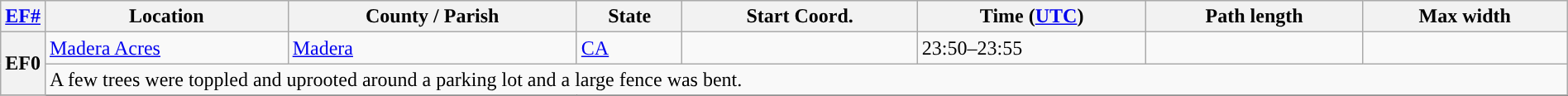<table class="wikitable sortable" style="width:100%;">
<tr>
<th scope="col" width="2%" align="center"><a href='#'>EF#</a></th>
<th scope="col" align="center" class="unsortable">Location</th>
<th scope="col" align="center" class="unsortable">County / Parish</th>
<th scope="col" align="center">State</th>
<th scope="col" align="center">Start Coord.</th>
<th scope="col" align="center">Time (<a href='#'>UTC</a>)</th>
<th scope="col" align="center">Path length</th>
<th scope="col" align="center">Max width</th>
</tr>
<tr>
<th scope="row" rowspan="2" style="background-color:#">EF0</th>
<td><a href='#'>Madera Acres</a></td>
<td><a href='#'>Madera</a></td>
<td><a href='#'>CA</a></td>
<td></td>
<td>23:50–23:55</td>
<td></td>
<td></td>
</tr>
<tr class="expand-child">
<td colspan="8" style=" border-bottom: 1px solid black;">A few trees were toppled and uprooted around a parking lot and a large fence was bent.</td>
</tr>
<tr>
</tr>
</table>
